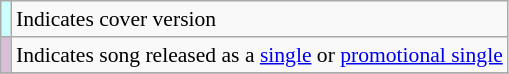<table class="wikitable" style="font-size:90%;">
<tr>
<th scope="row" style="background-color:#CCFFFF"></th>
<td>Indicates cover version</td>
</tr>
<tr>
<th scope="row" style="background-color:#D8BFD8"></th>
<td>Indicates song released as a <a href='#'>single</a> or <a href='#'>promotional single</a></td>
</tr>
<tr>
</tr>
</table>
